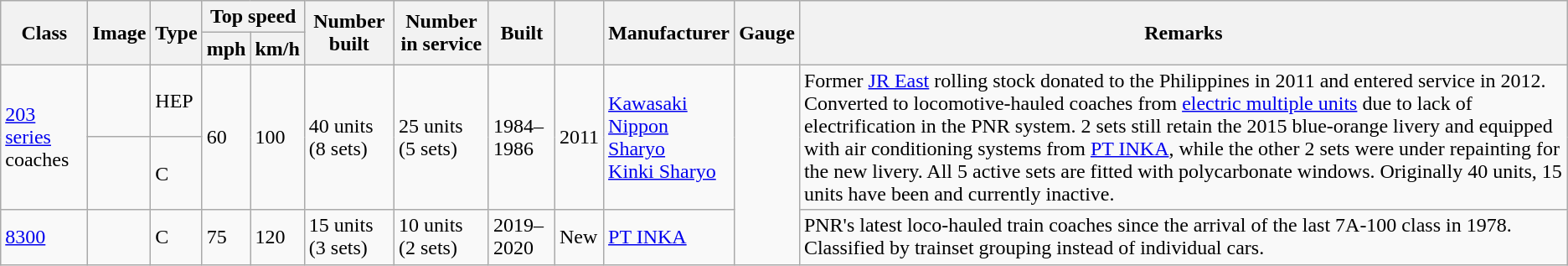<table class="wikitable">
<tr>
<th rowspan="2">Class</th>
<th rowspan="2">Image</th>
<th rowspan="2">Type</th>
<th colspan="2">Top speed</th>
<th rowspan="2">Number built</th>
<th rowspan="2">Number in service</th>
<th rowspan="2">Built</th>
<th rowspan="2"></th>
<th rowspan="2">Manufacturer</th>
<th rowspan="2">Gauge</th>
<th rowspan="2">Remarks</th>
</tr>
<tr>
<th>mph</th>
<th>km/h</th>
</tr>
<tr>
<td rowspan="2"><a href='#'>203 series</a> coaches</td>
<td></td>
<td>HEP</td>
<td rowspan="2">60</td>
<td rowspan="2">100</td>
<td rowspan="2">40 units (8 sets)</td>
<td rowspan="2">25 units (5 sets)</td>
<td rowspan="2">1984–1986</td>
<td rowspan="2">2011</td>
<td rowspan="2"><a href='#'>Kawasaki</a><br><a href='#'>Nippon Sharyo</a><br><a href='#'>Kinki Sharyo</a></td>
<td rowspan="7"></td>
<td rowspan="2">Former <a href='#'>JR East</a> rolling stock donated to the Philippines in 2011 and entered service in 2012. Converted to locomotive-hauled coaches from <a href='#'>electric multiple units</a> due to lack of electrification in the PNR system. 2 sets still retain the 2015 blue-orange livery and equipped with air conditioning systems from <a href='#'>PT INKA</a>, while the other 2 sets were under repainting for the new livery. All 5 active sets are fitted with polycarbonate windows. Originally 40 units, 15 units have been and currently inactive.</td>
</tr>
<tr>
<td></td>
<td>C</td>
</tr>
<tr>
<td><a href='#'>8300</a></td>
<td></td>
<td>C</td>
<td>75</td>
<td>120</td>
<td>15 units (3 sets)</td>
<td>10 units<br>(2 sets)</td>
<td>2019–2020</td>
<td>New</td>
<td><a href='#'>PT INKA</a></td>
<td>PNR's latest loco-hauled train coaches since the arrival of the last 7A-100 class in 1978. Classified by trainset grouping instead of individual cars.</td>
</tr>
</table>
